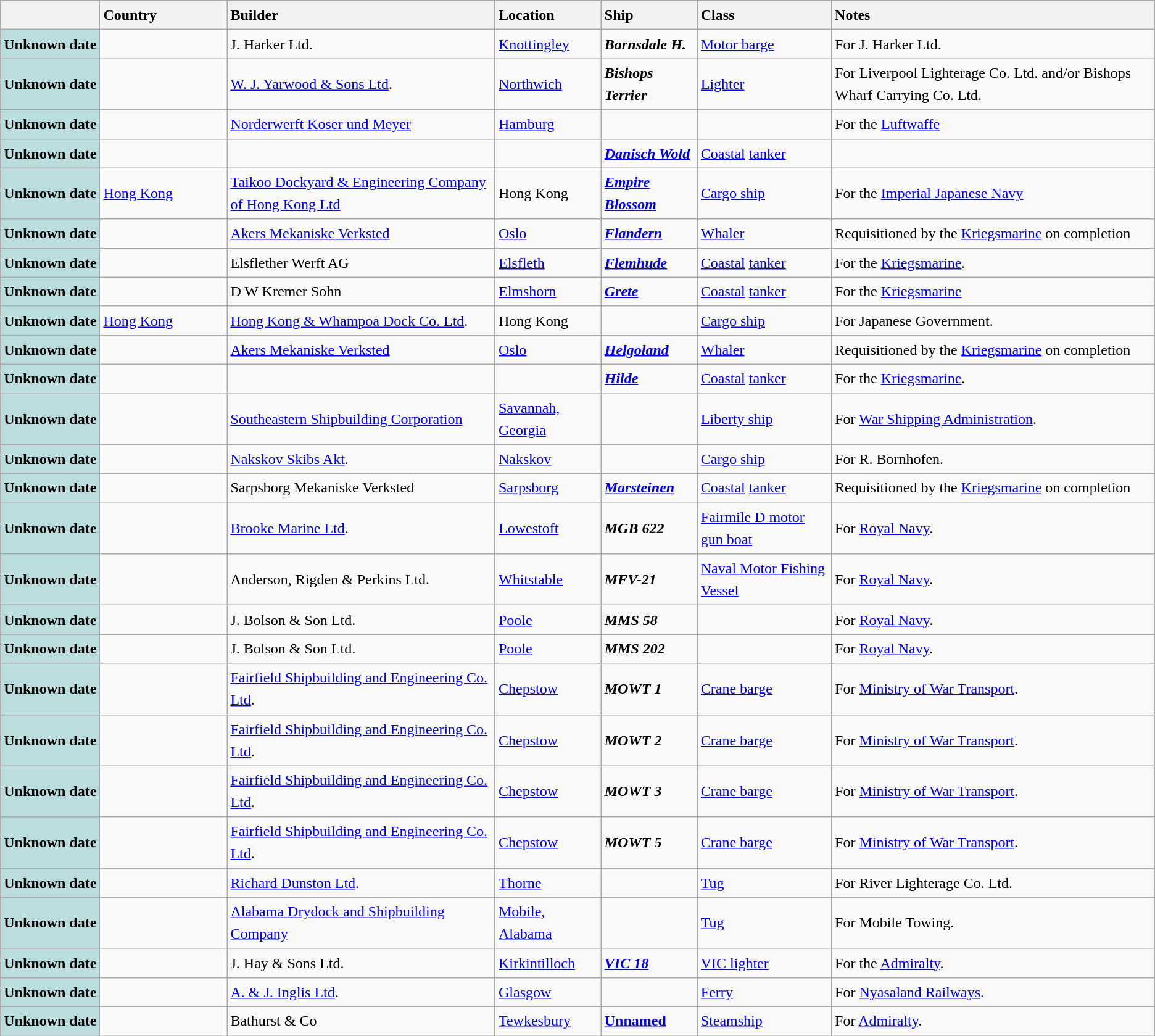<table class="wikitable sortable" style="font-size:1.00em; line-height:1.5em;">
<tr>
<th></th>
<th width="130"  style="text-align: left;">Country</th>
<th style="text-align: left;">Builder</th>
<th style="text-align: left;">Location</th>
<th style="text-align: left;">Ship</th>
<th style="text-align: left;">Class</th>
<th style="text-align: left;">Notes</th>
</tr>
<tr ---->
<th style="background: #bbdddd;">Unknown date</th>
<td></td>
<td>J. Harker Ltd.</td>
<td><a href='#'>Knottingley</a></td>
<td><strong><em>Barnsdale H.</em></strong></td>
<td><a href='#'>Motor barge</a></td>
<td>For J. Harker Ltd.</td>
</tr>
<tr ---->
<th style="background: #bbdddd;">Unknown date</th>
<td></td>
<td><a href='#'>W. J. Yarwood & Sons Ltd</a>.</td>
<td><a href='#'>Northwich</a></td>
<td><strong><em>Bishops Terrier</em></strong></td>
<td><a href='#'>Lighter</a></td>
<td>For Liverpool Lighterage Co. Ltd. and/or Bishops Wharf Carrying Co. Ltd.</td>
</tr>
<tr>
<th style="background: #bbdddd;">Unknown date</th>
<td></td>
<td><a href='#'>Norderwerft Koser und Meyer</a></td>
<td><a href='#'>Hamburg</a></td>
<td><strong></strong></td>
<td></td>
<td>For the <a href='#'>Luftwaffe</a></td>
</tr>
<tr>
<th style="background: #bbdddd;">Unknown date</th>
<td></td>
<td></td>
<td></td>
<td><a href='#'><strong><em>Danisch Wold</em></strong></a></td>
<td><a href='#'>Coastal</a> <a href='#'>tanker</a></td>
<td></td>
</tr>
<tr>
<th style="background: #bbdddd;">Unknown date</th>
<td> <a href='#'>Hong Kong</a></td>
<td><a href='#'>Taikoo Dockyard & Engineering Company of Hong Kong Ltd</a></td>
<td>Hong Kong</td>
<td><a href='#'><strong><em>Empire Blossom</em></strong></a></td>
<td><a href='#'>Cargo ship</a></td>
<td>For the <a href='#'>Imperial Japanese Navy</a></td>
</tr>
<tr>
<th style="background: #bbdddd;">Unknown date</th>
<td></td>
<td><a href='#'>Akers Mekaniske Verksted</a></td>
<td><a href='#'>Oslo</a></td>
<td><a href='#'><strong><em>Flandern</em></strong></a></td>
<td><a href='#'>Whaler</a></td>
<td>Requisitioned by the <a href='#'>Kriegsmarine</a> on completion</td>
</tr>
<tr>
<th style="background: #bbdddd;">Unknown date</th>
<td></td>
<td>Elsflether Werft AG</td>
<td><a href='#'>Elsfleth</a></td>
<td><a href='#'><strong><em>Flemhude</em></strong></a></td>
<td><a href='#'>Coastal</a> <a href='#'>tanker</a></td>
<td>For the <a href='#'>Kriegsmarine</a>.</td>
</tr>
<tr>
<th style="background: #bbdddd;">Unknown date</th>
<td></td>
<td>D W Kremer Sohn</td>
<td><a href='#'>Elmshorn</a></td>
<td><a href='#'><strong><em>Grete</em></strong></a></td>
<td><a href='#'>Coastal</a> <a href='#'>tanker</a></td>
<td>For the <a href='#'>Kriegsmarine</a></td>
</tr>
<tr>
<th style="background: #bbdddd;">Unknown date</th>
<td> <a href='#'>Hong Kong</a></td>
<td><a href='#'>Hong Kong & Whampoa Dock Co. Ltd</a>.</td>
<td>Hong Kong</td>
<td><strong></strong></td>
<td><a href='#'>Cargo ship</a></td>
<td>For Japanese Government.</td>
</tr>
<tr>
<th style="background: #bbdddd;">Unknown date</th>
<td></td>
<td><a href='#'>Akers Mekaniske Verksted</a></td>
<td><a href='#'>Oslo</a></td>
<td><a href='#'><strong><em>Helgoland</em></strong></a></td>
<td><a href='#'>Whaler</a></td>
<td>Requisitioned by the <a href='#'>Kriegsmarine</a> on completion</td>
</tr>
<tr>
<th style="background: #bbdddd;">Unknown date</th>
<td></td>
<td></td>
<td></td>
<td><a href='#'><strong><em>Hilde</em></strong></a></td>
<td><a href='#'>Coastal</a> <a href='#'>tanker</a></td>
<td>For the <a href='#'>Kriegsmarine</a>.</td>
</tr>
<tr --->
<th style="background: #bbdddd;">Unknown date</th>
<td></td>
<td><a href='#'>Southeastern Shipbuilding Corporation</a></td>
<td><a href='#'>Savannah, Georgia</a></td>
<td><strong></strong></td>
<td><a href='#'>Liberty ship</a></td>
<td>For <a href='#'>War Shipping Administration</a>.</td>
</tr>
<tr ---->
<th style="background: #bbdddd;">Unknown date</th>
<td></td>
<td><a href='#'>Nakskov Skibs Akt</a>.</td>
<td><a href='#'>Nakskov</a></td>
<td><strong></strong></td>
<td><a href='#'>Cargo ship</a></td>
<td>For R. Bornhofen.</td>
</tr>
<tr>
<th style="background: #bbdddd;">Unknown date</th>
<td></td>
<td>Sarpsborg Mekaniske Verksted</td>
<td><a href='#'>Sarpsborg</a></td>
<td><a href='#'><strong><em>Marsteinen</em></strong></a></td>
<td><a href='#'>Coastal</a> <a href='#'>tanker</a></td>
<td>Requisitioned by the <a href='#'>Kriegsmarine</a> on completion</td>
</tr>
<tr ---->
<th style="background: #bbdddd;">Unknown date</th>
<td></td>
<td><a href='#'>Brooke Marine Ltd</a>.</td>
<td><a href='#'>Lowestoft</a></td>
<td><strong><em>MGB 622</em></strong></td>
<td><a href='#'>Fairmile D motor gun boat</a></td>
<td>For <a href='#'>Royal Navy</a>.</td>
</tr>
<tr ---->
<th style="background: #bbdddd;">Unknown date</th>
<td></td>
<td>Anderson, Rigden & Perkins Ltd.</td>
<td><a href='#'>Whitstable</a></td>
<td><strong><em>MFV-21</em></strong></td>
<td><a href='#'>Naval Motor Fishing Vessel</a></td>
<td>For <a href='#'>Royal Navy</a>.</td>
</tr>
<tr ---->
<th style="background: #bbdddd;">Unknown date</th>
<td></td>
<td>J. Bolson & Son Ltd.</td>
<td><a href='#'>Poole</a></td>
<td><strong><em>MMS 58</em></strong></td>
<td></td>
<td>For <a href='#'>Royal Navy</a>.</td>
</tr>
<tr ---->
<th style="background: #bbdddd;">Unknown date</th>
<td></td>
<td>J. Bolson & Son Ltd.</td>
<td><a href='#'>Poole</a></td>
<td><strong><em>MMS 202</em></strong></td>
<td></td>
<td>For <a href='#'>Royal Navy</a>.</td>
</tr>
<tr ---->
<th style="background: #bbdddd;">Unknown date</th>
<td></td>
<td><a href='#'>Fairfield Shipbuilding and Engineering Co. Ltd</a>.</td>
<td><a href='#'>Chepstow</a></td>
<td><strong><em>MOWT 1</em></strong></td>
<td><a href='#'>Crane barge</a></td>
<td>For <a href='#'>Ministry of War Transport</a>.</td>
</tr>
<tr ---->
<th style="background: #bbdddd;">Unknown date</th>
<td></td>
<td><a href='#'>Fairfield Shipbuilding and Engineering Co. Ltd</a>.</td>
<td><a href='#'>Chepstow</a></td>
<td><strong><em>MOWT 2</em></strong></td>
<td><a href='#'>Crane barge</a></td>
<td>For <a href='#'>Ministry of War Transport</a>.</td>
</tr>
<tr ---->
<th style="background: #bbdddd;">Unknown date</th>
<td></td>
<td><a href='#'>Fairfield Shipbuilding and Engineering Co. Ltd</a>.</td>
<td><a href='#'>Chepstow</a></td>
<td><strong><em>MOWT 3</em></strong></td>
<td><a href='#'>Crane barge</a></td>
<td>For <a href='#'>Ministry of War Transport</a>.</td>
</tr>
<tr ---->
<th style="background: #bbdddd;">Unknown date</th>
<td></td>
<td><a href='#'>Fairfield Shipbuilding and Engineering Co. Ltd</a>.</td>
<td><a href='#'>Chepstow</a></td>
<td><strong><em>MOWT 5</em></strong></td>
<td><a href='#'>Crane barge</a></td>
<td>For <a href='#'>Ministry of War Transport</a>.</td>
</tr>
<tr ---->
<th style="background: #bbdddd;">Unknown date</th>
<td></td>
<td><a href='#'>Richard Dunston Ltd</a>.</td>
<td><a href='#'>Thorne</a></td>
<td><strong></strong></td>
<td><a href='#'>Tug</a></td>
<td>For River Lighterage Co. Ltd.</td>
</tr>
<tr ---->
<th style="background: #bbdddd;">Unknown date</th>
<td></td>
<td><a href='#'>Alabama Drydock and Shipbuilding Company</a></td>
<td><a href='#'>Mobile, Alabama</a></td>
<td><strong></strong></td>
<td><a href='#'>Tug</a></td>
<td>For Mobile Towing.</td>
</tr>
<tr ---->
<th style="background: #bbdddd;">Unknown date</th>
<td></td>
<td>J. Hay & Sons Ltd.</td>
<td><a href='#'>Kirkintilloch</a></td>
<td><strong><em><a href='#'>VIC 18</a></em></strong></td>
<td><a href='#'>VIC lighter</a></td>
<td>For the <a href='#'>Admiralty</a>.</td>
</tr>
<tr ---->
<th style="background: #bbdddd;">Unknown date</th>
<td></td>
<td><a href='#'>A. & J. Inglis Ltd</a>.</td>
<td><a href='#'>Glasgow</a></td>
<td><strong></strong></td>
<td><a href='#'>Ferry</a></td>
<td>For <a href='#'>Nyasaland Railways</a>.</td>
</tr>
<tr ---->
<th style="background: #bbdddd;">Unknown date</th>
<td></td>
<td>Bathurst & Co</td>
<td><a href='#'>Tewkesbury</a></td>
<td><strong><a href='#'>Unnamed</a></strong></td>
<td><a href='#'>Steamship</a></td>
<td>For <a href='#'>Admiralty</a>.</td>
</tr>
</table>
